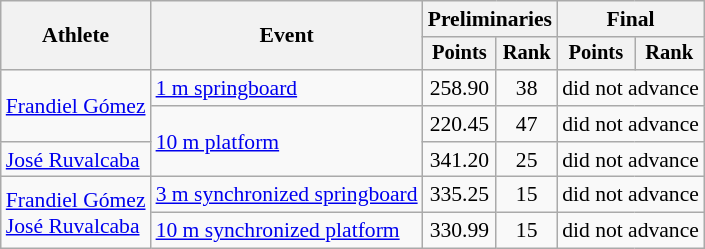<table class="wikitable" style="text-align:center; font-size:90%">
<tr>
<th rowspan="2">Athlete</th>
<th rowspan="2">Event</th>
<th colspan="2">Preliminaries</th>
<th colspan="2">Final</th>
</tr>
<tr style="font-size:95%">
<th>Points</th>
<th>Rank</th>
<th>Points</th>
<th>Rank</th>
</tr>
<tr>
<td align=left rowspan=2><a href='#'>Frandiel Gómez</a></td>
<td align=left><a href='#'>1 m springboard</a></td>
<td>258.90</td>
<td>38</td>
<td colspan=2>did not advance</td>
</tr>
<tr align=center>
<td align=left rowspan=2><a href='#'>10 m platform</a></td>
<td>220.45</td>
<td>47</td>
<td colspan=2>did not advance</td>
</tr>
<tr align=center>
<td align=left><a href='#'>José Ruvalcaba</a></td>
<td>341.20</td>
<td>25</td>
<td colspan=2>did not advance</td>
</tr>
<tr>
<td align="left" rowspan=2><a href='#'>Frandiel Gómez</a><br><a href='#'>José Ruvalcaba</a></td>
<td align="left"><a href='#'>3 m synchronized springboard</a></td>
<td>335.25</td>
<td>15</td>
<td colspan=2>did not advance</td>
</tr>
<tr>
<td align="left"><a href='#'>10 m synchronized platform</a></td>
<td>330.99</td>
<td>15</td>
<td colspan=2>did not advance</td>
</tr>
</table>
